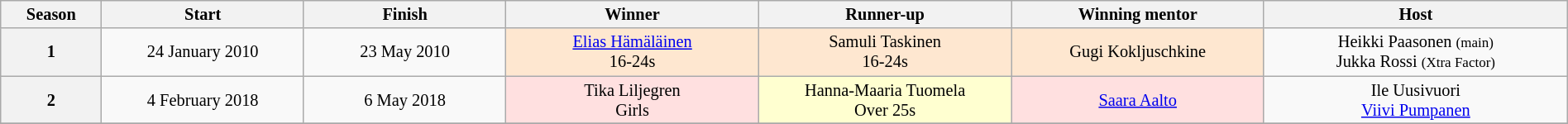<table class="wikitable" style="text-align:center; font-size:85%; line-height:16px; width:100%;">
<tr>
<th scope="col" width="04%">Season</th>
<th scope="col" width="08%">Start</th>
<th scope="col" width="08%">Finish</th>
<th scope="col" width="10%">Winner</th>
<th scope="col" width="10%">Runner-up</th>
<th scope="col" width="10%">Winning mentor</th>
<th scope="col" width="12%">Host</th>
</tr>
<tr>
<th scope="row">1</th>
<td>24 January 2010</td>
<td>23 May 2010</td>
<td style="background:#FEE7D0;"><a href='#'>Elias Hämäläinen</a><br>16-24s</td>
<td style="background:#FEE7D0;">Samuli Taskinen<br>16-24s</td>
<td style="background:#FEE7D0;">Gugi Kokljuschkine</td>
<td>Heikki Paasonen <small> (main) </small> <br> Jukka Rossi <small> (Xtra Factor) </small></td>
</tr>
<tr>
<th scope="row">2</th>
<td>4 February 2018</td>
<td>6 May 2018</td>
<td style="background:#FFE0E0;">Tika Liljegren<br>Girls</td>
<td style="background:#FFFFD0;">Hanna-Maaria Tuomela<br>Over 25s</td>
<td style="background:#FFE0E0;"><a href='#'>Saara Aalto</a></td>
<td>Ile Uusivuori<br><a href='#'>Viivi Pumpanen</a></td>
</tr>
<tr>
</tr>
</table>
